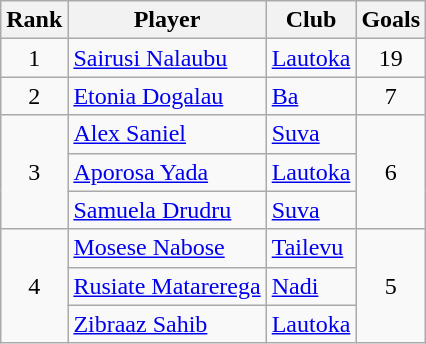<table class="wikitable" style="text-align:center">
<tr>
<th>Rank</th>
<th>Player</th>
<th>Club</th>
<th>Goals</th>
</tr>
<tr>
<td>1</td>
<td align="left"> <a href='#'>Sairusi Nalaubu</a></td>
<td align="left"><a href='#'>Lautoka</a></td>
<td>19</td>
</tr>
<tr>
<td>2</td>
<td align="left"> <a href='#'>Etonia Dogalau</a></td>
<td align="left"><a href='#'>Ba</a></td>
<td>7</td>
</tr>
<tr>
<td rowspan="3">3</td>
<td align="left"> <a href='#'>Alex Saniel</a></td>
<td align="left"><a href='#'>Suva</a></td>
<td rowspan="3">6</td>
</tr>
<tr>
<td align="left"> <a href='#'>Aporosa Yada</a></td>
<td align="left"><a href='#'>Lautoka</a></td>
</tr>
<tr>
<td align="left"> <a href='#'>Samuela Drudru</a></td>
<td align="left"><a href='#'>Suva</a></td>
</tr>
<tr>
<td rowspan="3">4</td>
<td align="left"> <a href='#'>Mosese Nabose</a></td>
<td align="left"><a href='#'>Tailevu</a></td>
<td rowspan="3">5</td>
</tr>
<tr>
<td align="left"> <a href='#'>Rusiate Matarerega</a></td>
<td align="left"><a href='#'>Nadi</a></td>
</tr>
<tr>
<td align="left"> <a href='#'>Zibraaz Sahib</a></td>
<td align="left"><a href='#'>Lautoka</a></td>
</tr>
</table>
